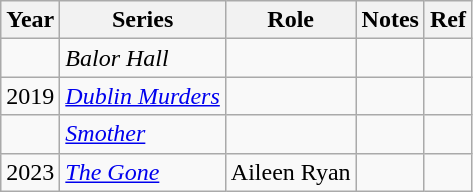<table class="wikitable">
<tr>
<th>Year</th>
<th>Series</th>
<th>Role</th>
<th>Notes</th>
<th>Ref</th>
</tr>
<tr>
<td></td>
<td><em>Balor Hall</em></td>
<td></td>
<td></td>
<td></td>
</tr>
<tr>
<td>2019</td>
<td><em><a href='#'>Dublin Murders</a></em></td>
<td></td>
<td></td>
<td></td>
</tr>
<tr>
<td></td>
<td><em><a href='#'>Smother</a></em></td>
<td></td>
<td></td>
<td></td>
</tr>
<tr>
<td>2023</td>
<td><em><a href='#'>The Gone</a></em></td>
<td>Aileen Ryan</td>
<td></td>
<td></td>
</tr>
</table>
